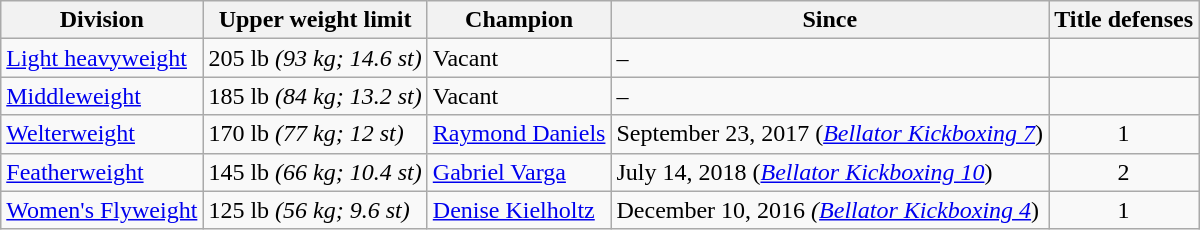<table class="wikitable">
<tr>
<th>Division</th>
<th>Upper weight limit</th>
<th>Champion</th>
<th>Since</th>
<th>Title defenses</th>
</tr>
<tr>
<td><a href='#'>Light heavyweight</a></td>
<td>205 lb <em>(93 kg; 14.6 st)</em></td>
<td>Vacant</td>
<td>–</td>
<td style="text-align:center;"></td>
</tr>
<tr>
<td><a href='#'>Middleweight</a></td>
<td>185 lb <em>(84 kg; 13.2 st)</em></td>
<td>Vacant</td>
<td>–</td>
<td style="text-align:center;"></td>
</tr>
<tr>
<td><a href='#'>Welterweight</a></td>
<td>170 lb <em>(77 kg; 12 st)</em></td>
<td> <a href='#'>Raymond Daniels</a></td>
<td>September 23, 2017 (<em><a href='#'>Bellator Kickboxing 7</a></em>)</td>
<td style="text-align:center;">1</td>
</tr>
<tr>
<td><a href='#'>Featherweight</a></td>
<td>145 lb <em>(66 kg; 10.4 st)</em></td>
<td> <a href='#'>Gabriel Varga</a></td>
<td>July 14, 2018 (<em><a href='#'>Bellator Kickboxing 10</a></em>)</td>
<td style="text-align:center;">2</td>
</tr>
<tr>
<td><a href='#'>Women's Flyweight</a></td>
<td>125 lb <em>(56 kg; 9.6 st)</em></td>
<td> <a href='#'>Denise Kielholtz</a></td>
<td>December 10, 2016 <em>(<a href='#'>Bellator Kickboxing 4</a></em>)</td>
<td style="text-align:center;">1</td>
</tr>
</table>
